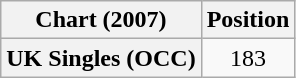<table class="wikitable plainrowheaders" style="text-align:center">
<tr>
<th scope="col">Chart (2007)</th>
<th scope="col">Position</th>
</tr>
<tr>
<th scope="row">UK Singles (OCC)</th>
<td>183</td>
</tr>
</table>
